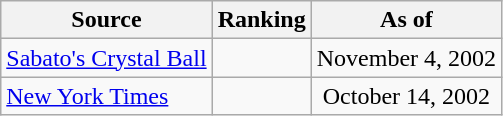<table class="wikitable" style="text-align:center">
<tr>
<th>Source</th>
<th>Ranking</th>
<th>As of</th>
</tr>
<tr>
<td align=left><a href='#'>Sabato's Crystal Ball</a></td>
<td></td>
<td>November 4, 2002</td>
</tr>
<tr>
<td align=left><a href='#'>New York Times</a></td>
<td></td>
<td>October 14, 2002</td>
</tr>
</table>
